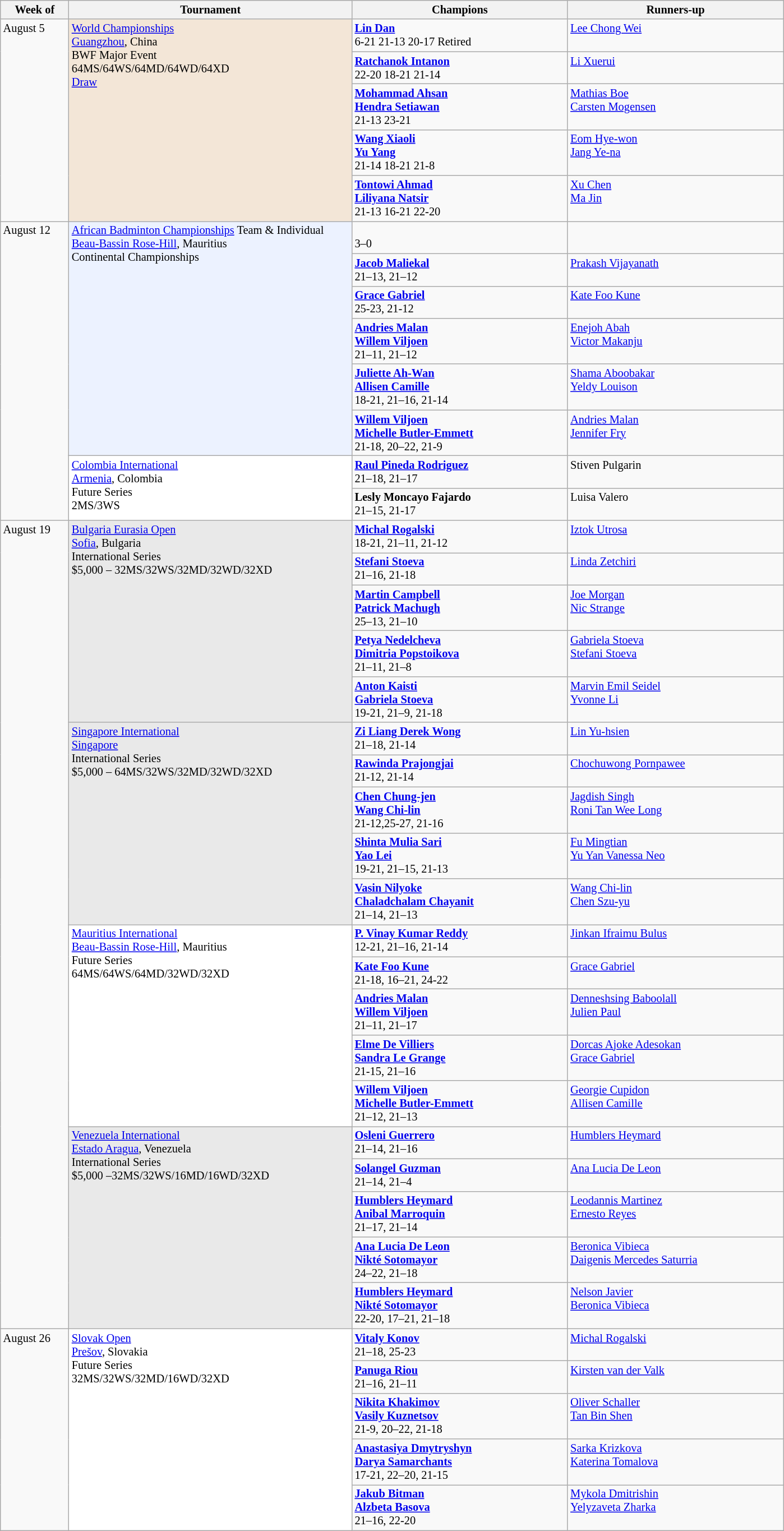<table class=wikitable style=font-size:85%>
<tr>
<th width=75>Week of</th>
<th width=330>Tournament</th>
<th width=250>Champions</th>
<th width=250>Runners-up</th>
</tr>
<tr valign=top>
<td rowspan=5>August 5</td>
<td style="background:#F3E6D7;" rowspan="5"><a href='#'>World Championships</a><br><a href='#'>Guangzhou</a>, China<br>BWF Major Event<br>64MS/64WS/64MD/64WD/64XD<br><a href='#'>Draw</a></td>
<td> <strong><a href='#'>Lin Dan</a></strong><br>6-21 21-13 20-17 Retired</td>
<td> <a href='#'>Lee Chong Wei</a></td>
</tr>
<tr valign=top>
<td> <strong><a href='#'>Ratchanok Intanon</a></strong><br>22-20 18-21 21-14</td>
<td> <a href='#'>Li Xuerui</a></td>
</tr>
<tr valign=top>
<td> <strong><a href='#'>Mohammad Ahsan</a><br> <a href='#'>Hendra Setiawan</a></strong><br>21-13 23-21</td>
<td> <a href='#'>Mathias Boe</a><br> <a href='#'>Carsten Mogensen</a></td>
</tr>
<tr valign=top>
<td> <strong><a href='#'>Wang Xiaoli</a><br> <a href='#'>Yu Yang</a></strong><br>21-14 18-21 21-8</td>
<td> <a href='#'>Eom Hye-won</a> <br> <a href='#'>Jang Ye-na</a></td>
</tr>
<tr valign=top>
<td> <strong><a href='#'>Tontowi Ahmad</a><br> <a href='#'>Liliyana Natsir</a></strong><br>21-13 16-21 22-20</td>
<td> <a href='#'>Xu Chen</a><br> <a href='#'>Ma Jin</a></td>
</tr>
<tr valign=top>
<td rowspan=8>August 12</td>
<td style="background:#ECF2FF;" rowspan="6"><a href='#'>African Badminton Championships</a> Team & Individual<br><a href='#'>Beau-Bassin Rose-Hill</a>, Mauritius<br>Continental Championships</td>
<td><br>3–0</td>
<td></td>
</tr>
<tr valign=top>
<td> <strong><a href='#'>Jacob Maliekal</a></strong><br>21–13, 21–12</td>
<td> <a href='#'>Prakash Vijayanath</a></td>
</tr>
<tr valign=top>
<td> <strong><a href='#'>Grace Gabriel</a></strong><br>25-23, 21-12</td>
<td> <a href='#'>Kate Foo Kune</a></td>
</tr>
<tr valign=top>
<td> <strong><a href='#'>Andries Malan</a><br> <a href='#'>Willem Viljoen</a></strong><br>21–11, 21–12</td>
<td> <a href='#'>Enejoh Abah</a><br> <a href='#'>Victor Makanju</a></td>
</tr>
<tr valign=top>
<td> <strong><a href='#'>Juliette Ah-Wan</a><br> <a href='#'>Allisen Camille</a></strong><br>18-21, 21–16, 21-14</td>
<td> <a href='#'>Shama Aboobakar</a><br> <a href='#'>Yeldy Louison</a></td>
</tr>
<tr valign=top>
<td> <strong><a href='#'>Willem Viljoen</a><br> <a href='#'>Michelle Butler-Emmett</a></strong><br>21-18, 20–22, 21-9</td>
<td> <a href='#'>Andries Malan</a><br> <a href='#'>Jennifer Fry</a></td>
</tr>
<tr valign=top>
<td style="background:#ffffff;" rowspan="2"><a href='#'>Colombia International</a><br><a href='#'>Armenia</a>, Colombia<br>Future Series<br>2MS/3WS</td>
<td> <strong><a href='#'>Raul Pineda Rodriguez</a></strong><br>21–18, 21–17</td>
<td> Stiven Pulgarin</td>
</tr>
<tr valign=top>
<td> <strong>Lesly Moncayo Fajardo</strong><br>21–15, 21-17</td>
<td> Luisa Valero</td>
</tr>
<tr valign=top>
<td rowspan=20>August 19</td>
<td style="background:#E9E9E9;" rowspan="5"><a href='#'>Bulgaria Eurasia Open</a><br><a href='#'>Sofia</a>, Bulgaria<br>International Series<br>$5,000 – 32MS/32WS/32MD/32WD/32XD</td>
<td> <strong><a href='#'>Michal Rogalski</a></strong><br>18-21, 21–11, 21-12</td>
<td> <a href='#'>Iztok Utrosa</a></td>
</tr>
<tr valign=top>
<td> <strong><a href='#'>Stefani Stoeva</a></strong><br>21–16, 21-18</td>
<td> <a href='#'>Linda Zetchiri</a></td>
</tr>
<tr valign=top>
<td> <strong><a href='#'>Martin Campbell</a><br> <a href='#'>Patrick Machugh</a></strong><br>25–13, 21–10</td>
<td> <a href='#'>Joe Morgan</a><br> <a href='#'>Nic Strange</a></td>
</tr>
<tr valign=top>
<td> <strong><a href='#'>Petya Nedelcheva</a><br> <a href='#'>Dimitria Popstoikova</a></strong><br>21–11, 21–8</td>
<td> <a href='#'>Gabriela Stoeva</a><br> <a href='#'>Stefani Stoeva</a></td>
</tr>
<tr valign=top>
<td> <strong><a href='#'>Anton Kaisti</a><br> <a href='#'>Gabriela Stoeva</a></strong><br>19-21, 21–9, 21-18</td>
<td> <a href='#'>Marvin Emil Seidel</a><br> <a href='#'>Yvonne Li</a></td>
</tr>
<tr valign=top>
<td style="background:#E9E9E9;" rowspan="5"><a href='#'>Singapore International</a><br><a href='#'>Singapore</a><br>International Series<br>$5,000 – 64MS/32WS/32MD/32WD/32XD</td>
<td> <strong><a href='#'>Zi Liang Derek Wong</a></strong><br>21–18, 21-14</td>
<td> <a href='#'>Lin Yu-hsien</a></td>
</tr>
<tr valign=top>
<td> <strong><a href='#'>Rawinda Prajongjai</a></strong><br>21-12, 21-14</td>
<td> <a href='#'>Chochuwong Pornpawee</a></td>
</tr>
<tr valign=top>
<td> <strong><a href='#'>Chen Chung-jen</a><br> <a href='#'>Wang Chi-lin</a></strong><br>21-12,25-27, 21-16</td>
<td> <a href='#'>Jagdish Singh</a><br> <a href='#'>Roni Tan Wee Long</a></td>
</tr>
<tr valign=top>
<td> <strong><a href='#'>Shinta Mulia Sari</a><br> <a href='#'>Yao Lei</a></strong><br>19-21, 21–15, 21-13</td>
<td> <a href='#'>Fu Mingtian</a><br> <a href='#'>Yu Yan Vanessa Neo</a></td>
</tr>
<tr valign=top>
<td> <strong><a href='#'>Vasin Nilyoke</a><br> <a href='#'>Chaladchalam Chayanit</a></strong><br>21–14, 21–13</td>
<td> <a href='#'>Wang Chi-lin</a><br> <a href='#'>Chen Szu-yu</a></td>
</tr>
<tr valign=top>
<td style="background:#ffffff;" rowspan="5"><a href='#'>Mauritius International</a><br><a href='#'>Beau-Bassin Rose-Hill</a>, Mauritius<br>Future Series<br>64MS/64WS/64MD/32WD/32XD</td>
<td> <strong><a href='#'>P. Vinay Kumar Reddy</a></strong><br>12-21, 21–16, 21-14</td>
<td> <a href='#'>Jinkan Ifraimu Bulus</a></td>
</tr>
<tr valign=top>
<td> <strong><a href='#'>Kate Foo Kune</a></strong><br>21-18, 16–21, 24-22</td>
<td> <a href='#'>Grace Gabriel</a></td>
</tr>
<tr valign=top>
<td> <strong><a href='#'>Andries Malan</a><br> <a href='#'>Willem Viljoen</a></strong><br>21–11, 21–17</td>
<td> <a href='#'>Denneshsing Baboolall</a><br> <a href='#'>Julien Paul</a></td>
</tr>
<tr valign=top>
<td> <strong><a href='#'>Elme De Villiers</a><br> <a href='#'>Sandra Le Grange</a></strong><br>21-15, 21–16</td>
<td> <a href='#'>Dorcas Ajoke Adesokan</a><br> <a href='#'>Grace Gabriel</a></td>
</tr>
<tr valign=top>
<td> <strong><a href='#'>Willem Viljoen</a><br> <a href='#'>Michelle Butler-Emmett</a></strong><br>21–12, 21–13</td>
<td> <a href='#'>Georgie Cupidon</a><br> <a href='#'>Allisen Camille</a></td>
</tr>
<tr valign=top>
<td style="background:#E9E9E9;" rowspan="5"><a href='#'>Venezuela International</a><br><a href='#'>Estado Aragua</a>, Venezuela<br>International Series<br>$5,000 –32MS/32WS/16MD/16WD/32XD</td>
<td> <strong><a href='#'>Osleni Guerrero</a></strong><br>21–14, 21–16</td>
<td> <a href='#'>Humblers Heymard</a></td>
</tr>
<tr valign=top>
<td> <strong><a href='#'>Solangel Guzman</a></strong><br>21–14, 21–4</td>
<td> <a href='#'>Ana Lucia De Leon</a></td>
</tr>
<tr valign=top>
<td> <strong><a href='#'>Humblers Heymard</a><br> <a href='#'>Anibal Marroquin</a></strong><br>21–17, 21–14</td>
<td> <a href='#'>Leodannis Martinez</a><br> <a href='#'>Ernesto Reyes</a></td>
</tr>
<tr valign=top>
<td> <strong><a href='#'>Ana Lucia De Leon</a><br> <a href='#'>Nikté Sotomayor</a></strong><br>24–22, 21–18</td>
<td> <a href='#'>Beronica Vibieca</a><br> <a href='#'>Daigenis Mercedes Saturria</a></td>
</tr>
<tr valign=top>
<td> <strong><a href='#'>Humblers Heymard</a><br> <a href='#'>Nikté Sotomayor</a></strong><br>22-20, 17–21, 21–18</td>
<td> <a href='#'>Nelson Javier</a><br> <a href='#'>Beronica Vibieca</a></td>
</tr>
<tr valign=top>
<td rowspan=5>August 26</td>
<td style="background:#ffffff;" rowspan="5"><a href='#'>Slovak Open</a><br><a href='#'>Prešov</a>, Slovakia<br>Future Series<br>32MS/32WS/32MD/16WD/32XD</td>
<td> <strong><a href='#'>Vitaly Konov</a></strong><br>21–18, 25-23</td>
<td> <a href='#'>Michal Rogalski</a></td>
</tr>
<tr valign=top>
<td> <strong><a href='#'>Panuga Riou</a></strong><br>21–16, 21–11</td>
<td> <a href='#'>Kirsten van der Valk</a></td>
</tr>
<tr valign=top>
<td> <strong><a href='#'>Nikita Khakimov</a><br> <a href='#'>Vasily Kuznetsov</a></strong><br>21-9, 20–22, 21-18</td>
<td> <a href='#'>Oliver Schaller</a><br> <a href='#'>Tan Bin Shen</a></td>
</tr>
<tr valign=top>
<td> <strong><a href='#'>Anastasiya Dmytryshyn</a><br> <a href='#'>Darya Samarchants</a></strong><br>17-21, 22–20, 21-15</td>
<td> <a href='#'>Sarka Krizkova</a><br> <a href='#'>Katerina Tomalova</a></td>
</tr>
<tr valign=top>
<td> <strong><a href='#'>Jakub Bitman</a><br> <a href='#'>Alzbeta Basova</a></strong><br>21–16, 22-20</td>
<td> <a href='#'>Mykola Dmitrishin</a><br> <a href='#'>Yelyzaveta Zharka</a></td>
</tr>
</table>
